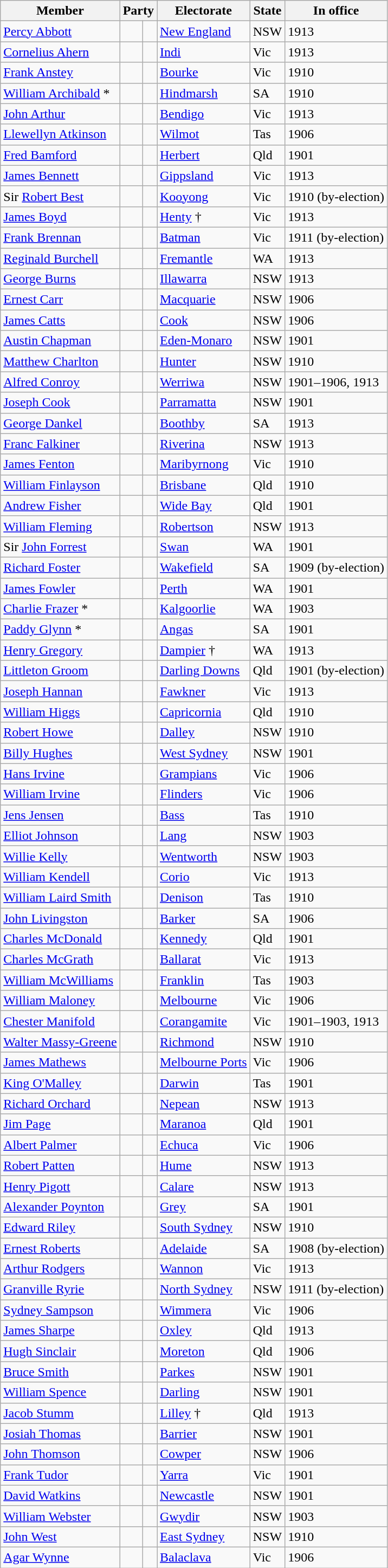<table class="wikitable sortable">
<tr>
<th>Member</th>
<th colspan=2>Party</th>
<th>Electorate</th>
<th>State</th>
<th>In office</th>
</tr>
<tr>
<td><a href='#'>Percy Abbott</a></td>
<td> </td>
<td></td>
<td><a href='#'>New England</a></td>
<td>NSW</td>
<td>1913</td>
</tr>
<tr>
<td><a href='#'>Cornelius Ahern</a></td>
<td> </td>
<td></td>
<td><a href='#'>Indi</a></td>
<td>Vic</td>
<td>1913</td>
</tr>
<tr>
<td><a href='#'>Frank Anstey</a></td>
<td> </td>
<td></td>
<td><a href='#'>Bourke</a></td>
<td>Vic</td>
<td>1910</td>
</tr>
<tr>
<td><a href='#'>William Archibald</a> *</td>
<td> </td>
<td></td>
<td><a href='#'>Hindmarsh</a></td>
<td>SA</td>
<td>1910</td>
</tr>
<tr>
<td><a href='#'>John Arthur</a></td>
<td> </td>
<td></td>
<td><a href='#'>Bendigo</a></td>
<td>Vic</td>
<td>1913</td>
</tr>
<tr>
<td><a href='#'>Llewellyn Atkinson</a></td>
<td> </td>
<td></td>
<td><a href='#'>Wilmot</a></td>
<td>Tas</td>
<td>1906</td>
</tr>
<tr>
<td><a href='#'>Fred Bamford</a></td>
<td> </td>
<td></td>
<td><a href='#'>Herbert</a></td>
<td>Qld</td>
<td>1901</td>
</tr>
<tr>
<td><a href='#'>James Bennett</a></td>
<td> </td>
<td></td>
<td><a href='#'>Gippsland</a></td>
<td>Vic</td>
<td>1913</td>
</tr>
<tr>
<td>Sir <a href='#'>Robert Best</a></td>
<td> </td>
<td></td>
<td><a href='#'>Kooyong</a></td>
<td>Vic</td>
<td>1910 (by-election)</td>
</tr>
<tr>
<td><a href='#'>James Boyd</a></td>
<td> </td>
<td></td>
<td><a href='#'>Henty</a> †</td>
<td>Vic</td>
<td>1913</td>
</tr>
<tr>
<td><a href='#'>Frank Brennan</a></td>
<td> </td>
<td></td>
<td><a href='#'>Batman</a></td>
<td>Vic</td>
<td>1911 (by-election)</td>
</tr>
<tr>
<td><a href='#'>Reginald Burchell</a></td>
<td> </td>
<td></td>
<td><a href='#'>Fremantle</a></td>
<td>WA</td>
<td>1913</td>
</tr>
<tr>
<td><a href='#'>George Burns</a></td>
<td> </td>
<td></td>
<td><a href='#'>Illawarra</a></td>
<td>NSW</td>
<td>1913</td>
</tr>
<tr>
<td><a href='#'>Ernest Carr</a></td>
<td> </td>
<td></td>
<td><a href='#'>Macquarie</a></td>
<td>NSW</td>
<td>1906</td>
</tr>
<tr>
<td><a href='#'>James Catts</a></td>
<td> </td>
<td></td>
<td><a href='#'>Cook</a></td>
<td>NSW</td>
<td>1906</td>
</tr>
<tr>
<td><a href='#'>Austin Chapman</a></td>
<td> </td>
<td></td>
<td><a href='#'>Eden-Monaro</a></td>
<td>NSW</td>
<td>1901</td>
</tr>
<tr>
<td><a href='#'>Matthew Charlton</a></td>
<td> </td>
<td></td>
<td><a href='#'>Hunter</a></td>
<td>NSW</td>
<td>1910</td>
</tr>
<tr>
<td><a href='#'>Alfred Conroy</a> </td>
<td> </td>
<td></td>
<td><a href='#'>Werriwa</a></td>
<td>NSW</td>
<td>1901–1906, 1913</td>
</tr>
<tr>
<td><a href='#'>Joseph Cook</a></td>
<td> </td>
<td></td>
<td><a href='#'>Parramatta</a></td>
<td>NSW</td>
<td>1901</td>
</tr>
<tr>
<td><a href='#'>George Dankel</a></td>
<td> </td>
<td></td>
<td><a href='#'>Boothby</a></td>
<td>SA</td>
<td>1913</td>
</tr>
<tr>
<td><a href='#'>Franc Falkiner</a></td>
<td> </td>
<td></td>
<td><a href='#'>Riverina</a></td>
<td>NSW</td>
<td>1913</td>
</tr>
<tr>
<td><a href='#'>James Fenton</a></td>
<td> </td>
<td></td>
<td><a href='#'>Maribyrnong</a></td>
<td>Vic</td>
<td>1910</td>
</tr>
<tr>
<td><a href='#'>William Finlayson</a></td>
<td> </td>
<td></td>
<td><a href='#'>Brisbane</a></td>
<td>Qld</td>
<td>1910</td>
</tr>
<tr>
<td><a href='#'>Andrew Fisher</a></td>
<td> </td>
<td></td>
<td><a href='#'>Wide Bay</a></td>
<td>Qld</td>
<td>1901</td>
</tr>
<tr>
<td><a href='#'>William Fleming</a></td>
<td> </td>
<td></td>
<td><a href='#'>Robertson</a></td>
<td>NSW</td>
<td>1913</td>
</tr>
<tr>
<td>Sir <a href='#'>John Forrest</a></td>
<td> </td>
<td></td>
<td><a href='#'>Swan</a></td>
<td>WA</td>
<td>1901</td>
</tr>
<tr>
<td><a href='#'>Richard Foster</a></td>
<td> </td>
<td></td>
<td><a href='#'>Wakefield</a></td>
<td>SA</td>
<td>1909 (by-election)</td>
</tr>
<tr>
<td><a href='#'>James Fowler</a></td>
<td> </td>
<td></td>
<td><a href='#'>Perth</a></td>
<td>WA</td>
<td>1901</td>
</tr>
<tr>
<td><a href='#'>Charlie Frazer</a> * </td>
<td> </td>
<td></td>
<td><a href='#'>Kalgoorlie</a></td>
<td>WA</td>
<td>1903</td>
</tr>
<tr>
<td><a href='#'>Paddy Glynn</a> *</td>
<td> </td>
<td></td>
<td><a href='#'>Angas</a></td>
<td>SA</td>
<td>1901</td>
</tr>
<tr>
<td><a href='#'>Henry Gregory</a></td>
<td> </td>
<td></td>
<td><a href='#'>Dampier</a> †</td>
<td>WA</td>
<td>1913</td>
</tr>
<tr>
<td><a href='#'>Littleton Groom</a></td>
<td> </td>
<td></td>
<td><a href='#'>Darling Downs</a></td>
<td>Qld</td>
<td>1901 (by-election)</td>
</tr>
<tr>
<td><a href='#'>Joseph Hannan</a></td>
<td> </td>
<td></td>
<td><a href='#'>Fawkner</a></td>
<td>Vic</td>
<td>1913</td>
</tr>
<tr>
<td><a href='#'>William Higgs</a></td>
<td> </td>
<td></td>
<td><a href='#'>Capricornia</a></td>
<td>Qld</td>
<td>1910</td>
</tr>
<tr>
<td><a href='#'>Robert Howe</a></td>
<td> </td>
<td></td>
<td><a href='#'>Dalley</a></td>
<td>NSW</td>
<td>1910</td>
</tr>
<tr>
<td><a href='#'>Billy Hughes</a></td>
<td> </td>
<td></td>
<td><a href='#'>West Sydney</a></td>
<td>NSW</td>
<td>1901</td>
</tr>
<tr>
<td><a href='#'>Hans Irvine</a></td>
<td> </td>
<td></td>
<td><a href='#'>Grampians</a></td>
<td>Vic</td>
<td>1906</td>
</tr>
<tr>
<td><a href='#'>William Irvine</a></td>
<td> </td>
<td></td>
<td><a href='#'>Flinders</a></td>
<td>Vic</td>
<td>1906</td>
</tr>
<tr>
<td><a href='#'>Jens Jensen</a></td>
<td> </td>
<td></td>
<td><a href='#'>Bass</a></td>
<td>Tas</td>
<td>1910</td>
</tr>
<tr>
<td><a href='#'>Elliot Johnson</a></td>
<td> </td>
<td></td>
<td><a href='#'>Lang</a></td>
<td>NSW</td>
<td>1903</td>
</tr>
<tr>
<td><a href='#'>Willie Kelly</a></td>
<td> </td>
<td></td>
<td><a href='#'>Wentworth</a></td>
<td>NSW</td>
<td>1903</td>
</tr>
<tr>
<td><a href='#'>William Kendell</a></td>
<td> </td>
<td></td>
<td><a href='#'>Corio</a></td>
<td>Vic</td>
<td>1913</td>
</tr>
<tr>
<td><a href='#'>William Laird Smith</a></td>
<td> </td>
<td></td>
<td><a href='#'>Denison</a></td>
<td>Tas</td>
<td>1910</td>
</tr>
<tr>
<td><a href='#'>John Livingston</a></td>
<td> </td>
<td></td>
<td><a href='#'>Barker</a></td>
<td>SA</td>
<td>1906</td>
</tr>
<tr>
<td><a href='#'>Charles McDonald</a></td>
<td> </td>
<td></td>
<td><a href='#'>Kennedy</a></td>
<td>Qld</td>
<td>1901</td>
</tr>
<tr>
<td><a href='#'>Charles McGrath</a></td>
<td> </td>
<td></td>
<td><a href='#'>Ballarat</a></td>
<td>Vic</td>
<td>1913</td>
</tr>
<tr>
<td><a href='#'>William McWilliams</a></td>
<td> </td>
<td></td>
<td><a href='#'>Franklin</a></td>
<td>Tas</td>
<td>1903</td>
</tr>
<tr>
<td><a href='#'>William Maloney</a></td>
<td> </td>
<td></td>
<td><a href='#'>Melbourne</a></td>
<td>Vic</td>
<td>1906</td>
</tr>
<tr>
<td><a href='#'>Chester Manifold</a> </td>
<td> </td>
<td></td>
<td><a href='#'>Corangamite</a></td>
<td>Vic</td>
<td>1901–1903, 1913</td>
</tr>
<tr>
<td><a href='#'>Walter Massy-Greene</a></td>
<td> </td>
<td></td>
<td><a href='#'>Richmond</a></td>
<td>NSW</td>
<td>1910</td>
</tr>
<tr>
<td><a href='#'>James Mathews</a></td>
<td> </td>
<td></td>
<td><a href='#'>Melbourne Ports</a></td>
<td>Vic</td>
<td>1906</td>
</tr>
<tr>
<td><a href='#'>King O'Malley</a></td>
<td> </td>
<td></td>
<td><a href='#'>Darwin</a></td>
<td>Tas</td>
<td>1901</td>
</tr>
<tr>
<td><a href='#'>Richard Orchard</a></td>
<td> </td>
<td></td>
<td><a href='#'>Nepean</a></td>
<td>NSW</td>
<td>1913</td>
</tr>
<tr>
<td><a href='#'>Jim Page</a></td>
<td> </td>
<td></td>
<td><a href='#'>Maranoa</a></td>
<td>Qld</td>
<td>1901</td>
</tr>
<tr>
<td><a href='#'>Albert Palmer</a></td>
<td> </td>
<td></td>
<td><a href='#'>Echuca</a></td>
<td>Vic</td>
<td>1906</td>
</tr>
<tr>
<td><a href='#'>Robert Patten</a></td>
<td> </td>
<td></td>
<td><a href='#'>Hume</a></td>
<td>NSW</td>
<td>1913</td>
</tr>
<tr>
<td><a href='#'>Henry Pigott</a></td>
<td> </td>
<td></td>
<td><a href='#'>Calare</a></td>
<td>NSW</td>
<td>1913</td>
</tr>
<tr>
<td><a href='#'>Alexander Poynton</a></td>
<td> </td>
<td></td>
<td><a href='#'>Grey</a></td>
<td>SA</td>
<td>1901</td>
</tr>
<tr>
<td><a href='#'>Edward Riley</a></td>
<td> </td>
<td></td>
<td><a href='#'>South Sydney</a></td>
<td>NSW</td>
<td>1910</td>
</tr>
<tr>
<td><a href='#'>Ernest Roberts</a> </td>
<td> </td>
<td></td>
<td><a href='#'>Adelaide</a></td>
<td>SA</td>
<td>1908 (by-election)</td>
</tr>
<tr>
<td><a href='#'>Arthur Rodgers</a></td>
<td> </td>
<td></td>
<td><a href='#'>Wannon</a></td>
<td>Vic</td>
<td>1913</td>
</tr>
<tr>
<td><a href='#'>Granville Ryrie</a></td>
<td> </td>
<td></td>
<td><a href='#'>North Sydney</a></td>
<td>NSW</td>
<td>1911 (by-election)</td>
</tr>
<tr>
<td><a href='#'>Sydney Sampson</a></td>
<td> </td>
<td></td>
<td><a href='#'>Wimmera</a></td>
<td>Vic</td>
<td>1906</td>
</tr>
<tr>
<td><a href='#'>James Sharpe</a></td>
<td> </td>
<td></td>
<td><a href='#'>Oxley</a></td>
<td>Qld</td>
<td>1913</td>
</tr>
<tr>
<td><a href='#'>Hugh Sinclair</a></td>
<td> </td>
<td></td>
<td><a href='#'>Moreton</a></td>
<td>Qld</td>
<td>1906</td>
</tr>
<tr>
<td><a href='#'>Bruce Smith</a></td>
<td> </td>
<td></td>
<td><a href='#'>Parkes</a></td>
<td>NSW</td>
<td>1901</td>
</tr>
<tr>
<td><a href='#'>William Spence</a></td>
<td> </td>
<td></td>
<td><a href='#'>Darling</a></td>
<td>NSW</td>
<td>1901</td>
</tr>
<tr>
<td><a href='#'>Jacob Stumm</a></td>
<td> </td>
<td></td>
<td><a href='#'>Lilley</a> †</td>
<td>Qld</td>
<td>1913</td>
</tr>
<tr>
<td><a href='#'>Josiah Thomas</a></td>
<td> </td>
<td></td>
<td><a href='#'>Barrier</a></td>
<td>NSW</td>
<td>1901</td>
</tr>
<tr>
<td><a href='#'>John Thomson</a></td>
<td> </td>
<td></td>
<td><a href='#'>Cowper</a></td>
<td>NSW</td>
<td>1906</td>
</tr>
<tr>
<td><a href='#'>Frank Tudor</a></td>
<td> </td>
<td></td>
<td><a href='#'>Yarra</a></td>
<td>Vic</td>
<td>1901</td>
</tr>
<tr>
<td><a href='#'>David Watkins</a></td>
<td> </td>
<td></td>
<td><a href='#'>Newcastle</a></td>
<td>NSW</td>
<td>1901</td>
</tr>
<tr>
<td><a href='#'>William Webster</a></td>
<td> </td>
<td></td>
<td><a href='#'>Gwydir</a></td>
<td>NSW</td>
<td>1903</td>
</tr>
<tr>
<td><a href='#'>John West</a></td>
<td> </td>
<td></td>
<td><a href='#'>East Sydney</a></td>
<td>NSW</td>
<td>1910</td>
</tr>
<tr>
<td><a href='#'>Agar Wynne</a></td>
<td> </td>
<td></td>
<td><a href='#'>Balaclava</a></td>
<td>Vic</td>
<td>1906</td>
</tr>
</table>
